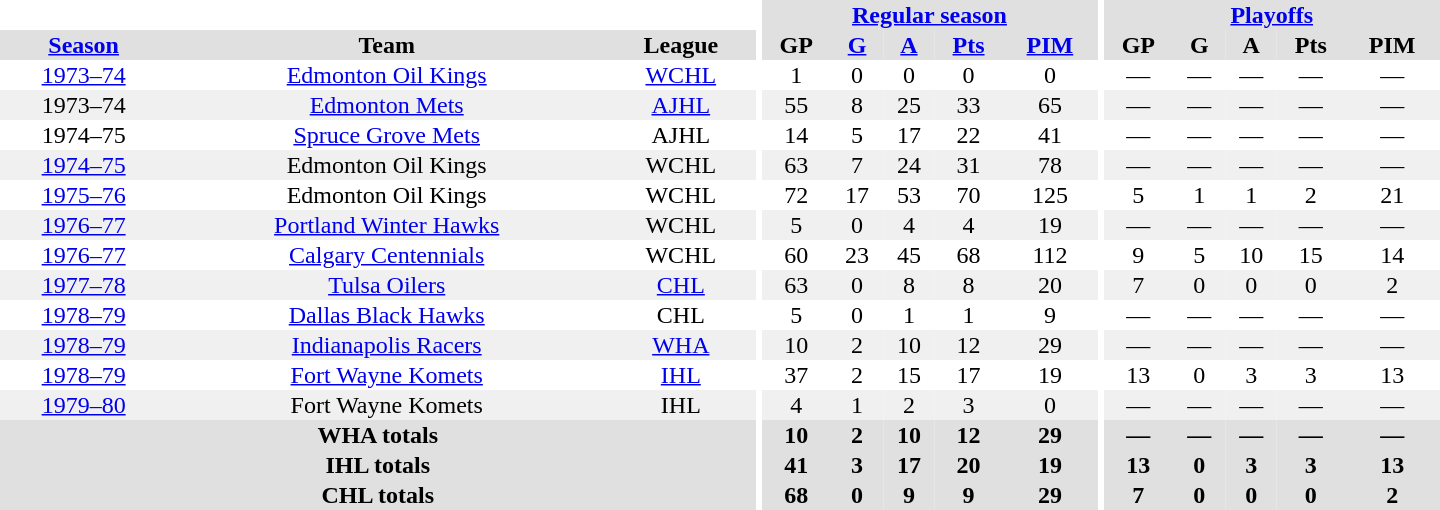<table border="0" cellpadding="1" cellspacing="0" style="text-align:center; width:60em">
<tr bgcolor="#e0e0e0">
<th colspan="3" bgcolor="#ffffff"></th>
<th rowspan="99" bgcolor="#ffffff"></th>
<th colspan="5"><a href='#'>Regular season</a></th>
<th rowspan="99" bgcolor="#ffffff"></th>
<th colspan="5"><a href='#'>Playoffs</a></th>
</tr>
<tr bgcolor="#e0e0e0">
<th><a href='#'>Season</a></th>
<th>Team</th>
<th>League</th>
<th>GP</th>
<th><a href='#'>G</a></th>
<th><a href='#'>A</a></th>
<th><a href='#'>Pts</a></th>
<th><a href='#'>PIM</a></th>
<th>GP</th>
<th>G</th>
<th>A</th>
<th>Pts</th>
<th>PIM</th>
</tr>
<tr>
<td><a href='#'>1973–74</a></td>
<td><a href='#'>Edmonton Oil Kings</a></td>
<td><a href='#'>WCHL</a></td>
<td>1</td>
<td>0</td>
<td>0</td>
<td>0</td>
<td>0</td>
<td>—</td>
<td>—</td>
<td>—</td>
<td>—</td>
<td>—</td>
</tr>
<tr bgcolor="#f0f0f0">
<td>1973–74</td>
<td><a href='#'>Edmonton Mets</a></td>
<td><a href='#'>AJHL</a></td>
<td>55</td>
<td>8</td>
<td>25</td>
<td>33</td>
<td>65</td>
<td>—</td>
<td>—</td>
<td>—</td>
<td>—</td>
<td>—</td>
</tr>
<tr>
<td>1974–75</td>
<td><a href='#'>Spruce Grove Mets</a></td>
<td>AJHL</td>
<td>14</td>
<td>5</td>
<td>17</td>
<td>22</td>
<td>41</td>
<td>—</td>
<td>—</td>
<td>—</td>
<td>—</td>
<td>—</td>
</tr>
<tr bgcolor="#f0f0f0">
<td><a href='#'>1974–75</a></td>
<td>Edmonton Oil Kings</td>
<td>WCHL</td>
<td>63</td>
<td>7</td>
<td>24</td>
<td>31</td>
<td>78</td>
<td>—</td>
<td>—</td>
<td>—</td>
<td>—</td>
<td>—</td>
</tr>
<tr>
<td><a href='#'>1975–76</a></td>
<td>Edmonton Oil Kings</td>
<td>WCHL</td>
<td>72</td>
<td>17</td>
<td>53</td>
<td>70</td>
<td>125</td>
<td>5</td>
<td>1</td>
<td>1</td>
<td>2</td>
<td>21</td>
</tr>
<tr bgcolor="#f0f0f0">
<td><a href='#'>1976–77</a></td>
<td><a href='#'>Portland Winter Hawks</a></td>
<td>WCHL</td>
<td>5</td>
<td>0</td>
<td>4</td>
<td>4</td>
<td>19</td>
<td>—</td>
<td>—</td>
<td>—</td>
<td>—</td>
<td>—</td>
</tr>
<tr>
<td><a href='#'>1976–77</a></td>
<td><a href='#'>Calgary Centennials</a></td>
<td>WCHL</td>
<td>60</td>
<td>23</td>
<td>45</td>
<td>68</td>
<td>112</td>
<td>9</td>
<td>5</td>
<td>10</td>
<td>15</td>
<td>14</td>
</tr>
<tr bgcolor="#f0f0f0">
<td><a href='#'>1977–78</a></td>
<td><a href='#'>Tulsa Oilers</a></td>
<td><a href='#'>CHL</a></td>
<td>63</td>
<td>0</td>
<td>8</td>
<td>8</td>
<td>20</td>
<td>7</td>
<td>0</td>
<td>0</td>
<td>0</td>
<td>2</td>
</tr>
<tr>
<td><a href='#'>1978–79</a></td>
<td><a href='#'>Dallas Black Hawks</a></td>
<td>CHL</td>
<td>5</td>
<td>0</td>
<td>1</td>
<td>1</td>
<td>9</td>
<td>—</td>
<td>—</td>
<td>—</td>
<td>—</td>
<td>—</td>
</tr>
<tr bgcolor="#f0f0f0">
<td><a href='#'>1978–79</a></td>
<td><a href='#'>Indianapolis Racers</a></td>
<td><a href='#'>WHA</a></td>
<td>10</td>
<td>2</td>
<td>10</td>
<td>12</td>
<td>29</td>
<td>—</td>
<td>—</td>
<td>—</td>
<td>—</td>
<td>—</td>
</tr>
<tr>
<td><a href='#'>1978–79</a></td>
<td><a href='#'>Fort Wayne Komets</a></td>
<td><a href='#'>IHL</a></td>
<td>37</td>
<td>2</td>
<td>15</td>
<td>17</td>
<td>19</td>
<td>13</td>
<td>0</td>
<td>3</td>
<td>3</td>
<td>13</td>
</tr>
<tr bgcolor="#f0f0f0">
<td><a href='#'>1979–80</a></td>
<td>Fort Wayne Komets</td>
<td>IHL</td>
<td>4</td>
<td>1</td>
<td>2</td>
<td>3</td>
<td>0</td>
<td>—</td>
<td>—</td>
<td>—</td>
<td>—</td>
<td>—</td>
</tr>
<tr>
</tr>
<tr ALIGN="center" bgcolor="#e0e0e0">
<th colspan="3">WHA totals</th>
<th ALIGN="center">10</th>
<th ALIGN="center">2</th>
<th ALIGN="center">10</th>
<th ALIGN="center">12</th>
<th ALIGN="center">29</th>
<th ALIGN="center">—</th>
<th ALIGN="center">—</th>
<th ALIGN="center">—</th>
<th ALIGN="center">—</th>
<th ALIGN="center">—</th>
</tr>
<tr>
</tr>
<tr ALIGN="center" bgcolor="#e0e0e0">
<th colspan="3">IHL totals</th>
<th ALIGN="center">41</th>
<th ALIGN="center">3</th>
<th ALIGN="center">17</th>
<th ALIGN="center">20</th>
<th ALIGN="center">19</th>
<th ALIGN="center">13</th>
<th ALIGN="center">0</th>
<th ALIGN="center">3</th>
<th ALIGN="center">3</th>
<th ALIGN="center">13</th>
</tr>
<tr>
</tr>
<tr ALIGN="center" bgcolor="#e0e0e0">
<th colspan="3">CHL totals</th>
<th ALIGN="center">68</th>
<th ALIGN="center">0</th>
<th ALIGN="center">9</th>
<th ALIGN="center">9</th>
<th ALIGN="center">29</th>
<th ALIGN="center">7</th>
<th ALIGN="center">0</th>
<th ALIGN="center">0</th>
<th ALIGN="center">0</th>
<th ALIGN="center">2</th>
</tr>
</table>
